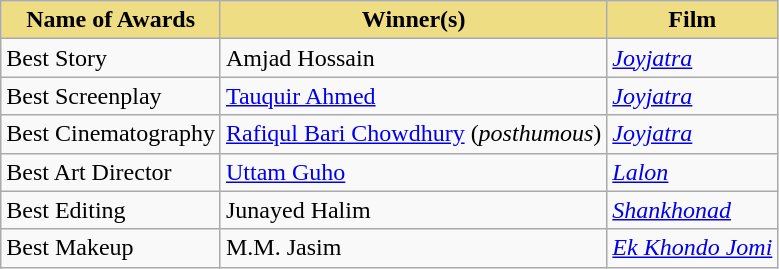<table class="wikitable sortable collapsible">
<tr>
<th style="background:#EEDD82;">Name of Awards</th>
<th style="background:#EEDD82;">Winner(s)</th>
<th style="background:#EEDD82;">Film</th>
</tr>
<tr>
<td>Best Story</td>
<td>Amjad Hossain</td>
<td><em><a href='#'>Joyjatra</a></em></td>
</tr>
<tr>
<td>Best Screenplay</td>
<td><a href='#'>Tauquir Ahmed</a></td>
<td><em><a href='#'>Joyjatra</a></em></td>
</tr>
<tr>
<td>Best Cinematography</td>
<td><a href='#'>Rafiqul Bari Chowdhury</a> (<em>posthumous</em>)</td>
<td><em><a href='#'>Joyjatra</a></em></td>
</tr>
<tr>
<td>Best Art Director</td>
<td><a href='#'>Uttam Guho</a></td>
<td><em><a href='#'>Lalon</a></em></td>
</tr>
<tr>
<td>Best Editing</td>
<td>Junayed Halim</td>
<td><em><a href='#'>Shankhonad</a></em></td>
</tr>
<tr>
<td>Best Makeup</td>
<td>M.M. Jasim</td>
<td><em><a href='#'>Ek Khondo Jomi</a></em></td>
</tr>
</table>
